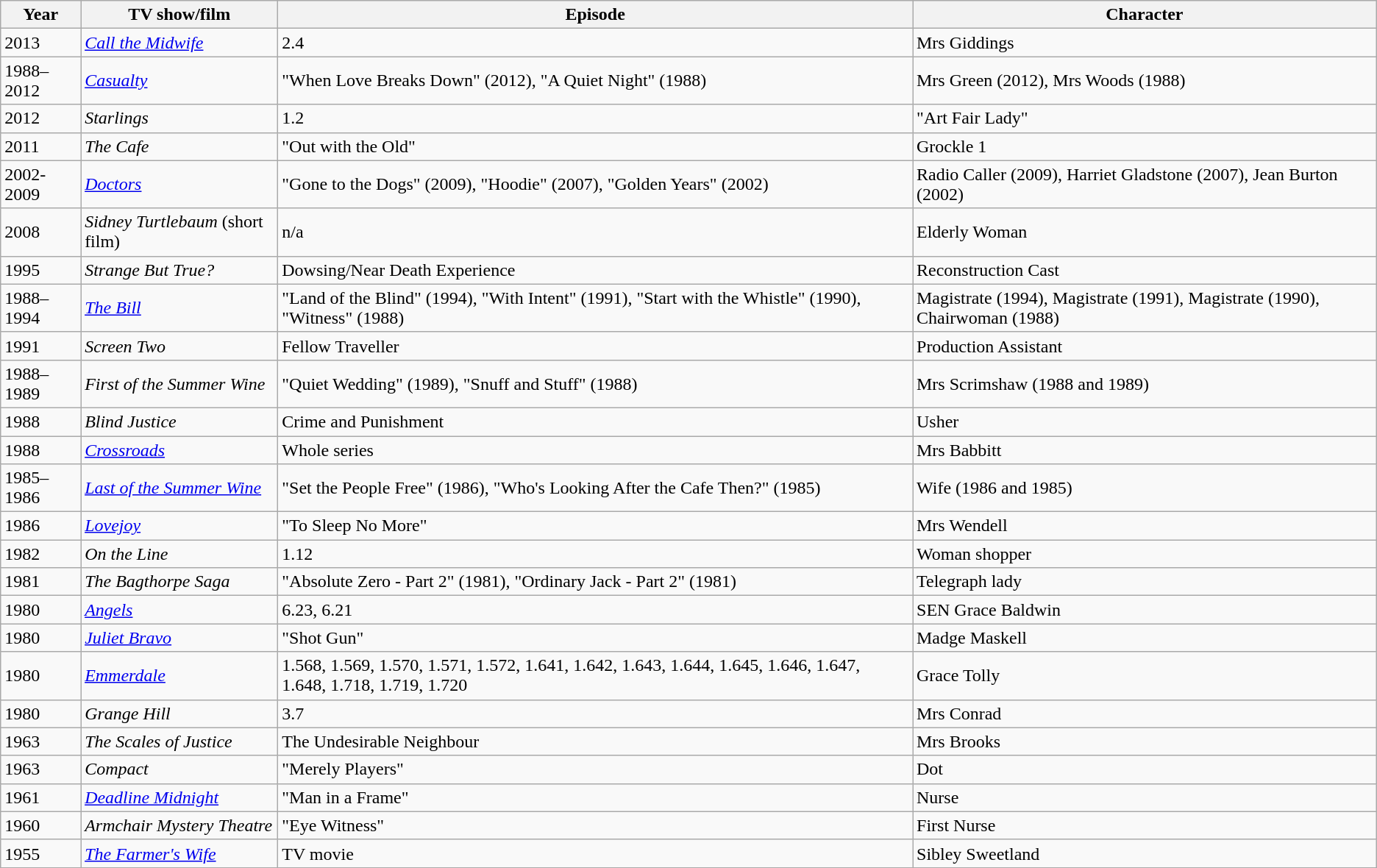<table class="wikitable">
<tr>
<th>Year</th>
<th>TV show/film</th>
<th>Episode</th>
<th>Character</th>
</tr>
<tr>
<td>2013</td>
<td><em><a href='#'>Call the Midwife</a></em></td>
<td>2.4</td>
<td>Mrs Giddings</td>
</tr>
<tr>
<td>1988–2012</td>
<td><em><a href='#'>Casualty</a></em></td>
<td>"When Love Breaks Down" (2012), "A Quiet Night" (1988)</td>
<td>Mrs Green (2012), Mrs Woods (1988)</td>
</tr>
<tr>
<td>2012</td>
<td><em>Starlings</em></td>
<td>1.2</td>
<td>"Art Fair Lady"</td>
</tr>
<tr>
<td>2011</td>
<td><em>The Cafe</em></td>
<td>"Out with the Old"</td>
<td>Grockle 1</td>
</tr>
<tr>
<td>2002-2009</td>
<td><em><a href='#'>Doctors</a></em></td>
<td>"Gone to the Dogs" (2009), "Hoodie" (2007), "Golden Years" (2002)</td>
<td>Radio Caller (2009), Harriet Gladstone (2007), Jean Burton (2002)</td>
</tr>
<tr>
<td>2008</td>
<td><em>Sidney Turtlebaum</em> (short film)</td>
<td>n/a</td>
<td>Elderly Woman</td>
</tr>
<tr>
<td>1995</td>
<td><em>Strange But True?</em></td>
<td>Dowsing/Near Death Experience</td>
<td>Reconstruction Cast</td>
</tr>
<tr>
<td>1988–1994</td>
<td><em><a href='#'>The Bill</a></em></td>
<td>"Land of the Blind" (1994), "With Intent" (1991), "Start with the Whistle" (1990), "Witness" (1988)</td>
<td>Magistrate (1994), Magistrate (1991), Magistrate (1990), Chairwoman (1988)</td>
</tr>
<tr>
<td>1991</td>
<td><em>Screen Two</em></td>
<td>Fellow Traveller</td>
<td>Production Assistant</td>
</tr>
<tr>
<td>1988–1989</td>
<td><em>First of the Summer Wine</em></td>
<td>"Quiet Wedding" (1989), "Snuff and Stuff" (1988)</td>
<td>Mrs Scrimshaw (1988 and 1989)</td>
</tr>
<tr>
<td>1988</td>
<td><em>Blind Justice</em></td>
<td>Crime and Punishment</td>
<td>Usher</td>
</tr>
<tr>
<td>1988</td>
<td><em><a href='#'>Crossroads</a></em></td>
<td>Whole series</td>
<td>Mrs Babbitt</td>
</tr>
<tr>
<td>1985–1986</td>
<td><em><a href='#'>Last of the Summer Wine</a></em></td>
<td>"Set the People Free" (1986), "Who's Looking After the Cafe Then?" (1985)</td>
<td>Wife (1986 and 1985)</td>
</tr>
<tr>
<td>1986</td>
<td><em><a href='#'>Lovejoy</a></em></td>
<td>"To Sleep No More"</td>
<td>Mrs Wendell</td>
</tr>
<tr>
<td>1982</td>
<td><em>On the Line</em></td>
<td>1.12</td>
<td>Woman shopper</td>
</tr>
<tr>
<td>1981</td>
<td><em>The Bagthorpe Saga</em></td>
<td>"Absolute Zero - Part 2" (1981), "Ordinary Jack - Part 2" (1981)</td>
<td>Telegraph lady</td>
</tr>
<tr>
<td>1980</td>
<td><em><a href='#'>Angels</a></em></td>
<td>6.23, 6.21</td>
<td>SEN Grace Baldwin</td>
</tr>
<tr>
<td>1980</td>
<td><em><a href='#'>Juliet Bravo</a></em></td>
<td>"Shot Gun"</td>
<td>Madge Maskell</td>
</tr>
<tr>
<td>1980</td>
<td><em><a href='#'>Emmerdale</a></em></td>
<td>1.568, 1.569, 1.570, 1.571, 1.572, 1.641, 1.642, 1.643, 1.644, 1.645, 1.646, 1.647, 1.648, 1.718, 1.719, 1.720</td>
<td>Grace Tolly</td>
</tr>
<tr>
<td>1980</td>
<td><em>Grange Hill</em></td>
<td>3.7</td>
<td>Mrs Conrad</td>
</tr>
<tr>
<td>1963</td>
<td><em>The Scales of Justice</em></td>
<td>The Undesirable Neighbour</td>
<td>Mrs Brooks</td>
</tr>
<tr>
<td>1963</td>
<td><em>Compact</em></td>
<td>"Merely Players"</td>
<td>Dot</td>
</tr>
<tr>
<td>1961</td>
<td><em><a href='#'>Deadline Midnight</a></em></td>
<td>"Man in a Frame"</td>
<td>Nurse</td>
</tr>
<tr>
<td>1960</td>
<td><em>Armchair Mystery Theatre</em></td>
<td>"Eye Witness"</td>
<td>First Nurse</td>
</tr>
<tr>
<td>1955</td>
<td><em><a href='#'>The Farmer's Wife</a></em></td>
<td>TV movie</td>
<td>Sibley Sweetland</td>
</tr>
</table>
